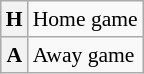<table class="wikitable plainrowheaders" style="font-size:90%;">
<tr>
<th scope=row><strong>H</strong></th>
<td>Home game</td>
</tr>
<tr>
<th scope=row><strong>A</strong></th>
<td>Away game</td>
</tr>
</table>
